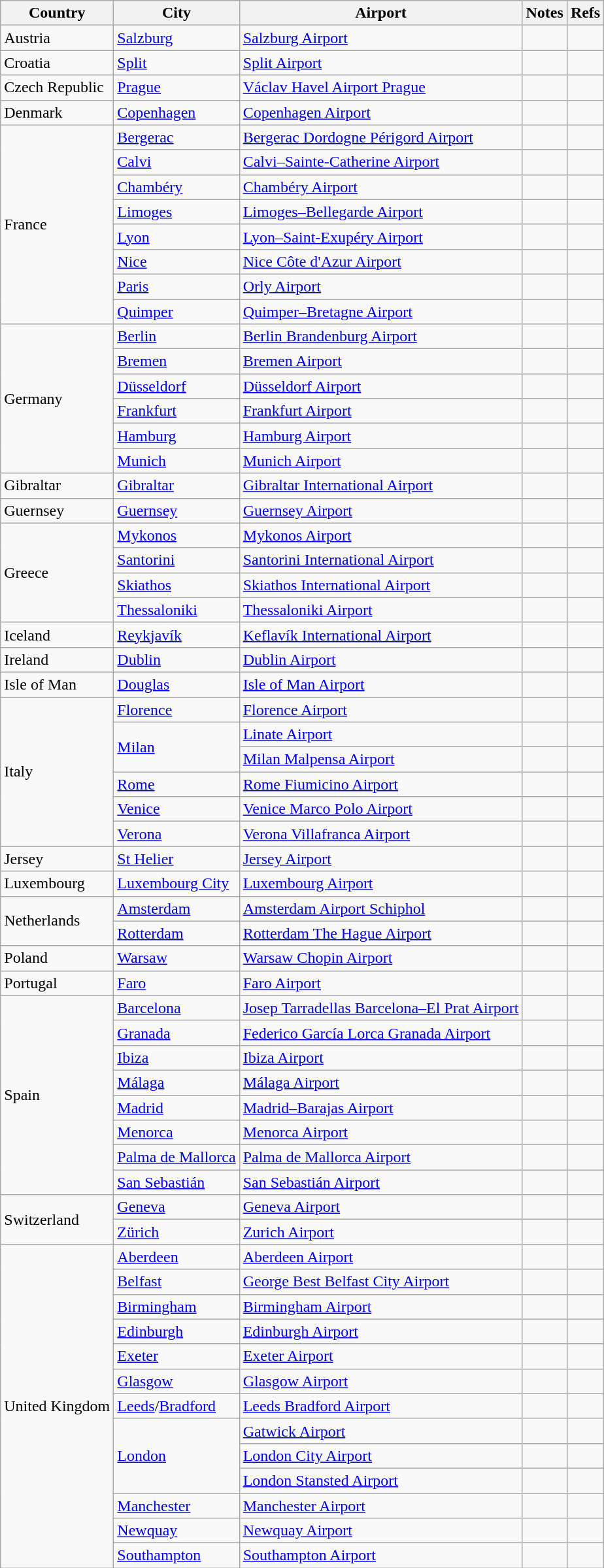<table class="wikitable sortable">
<tr>
<th>Country</th>
<th>City</th>
<th>Airport</th>
<th>Notes</th>
<th>Refs</th>
</tr>
<tr>
<td>Austria</td>
<td><a href='#'>Salzburg</a></td>
<td><a href='#'>Salzburg Airport</a></td>
<td></td>
<td align=center></td>
</tr>
<tr>
<td>Croatia</td>
<td><a href='#'>Split</a></td>
<td><a href='#'>Split Airport</a></td>
<td></td>
<td align=center></td>
</tr>
<tr>
<td>Czech Republic</td>
<td><a href='#'>Prague</a></td>
<td><a href='#'>Václav Havel Airport Prague</a></td>
<td></td>
<td align=center></td>
</tr>
<tr>
<td>Denmark</td>
<td><a href='#'>Copenhagen</a></td>
<td><a href='#'>Copenhagen Airport</a></td>
<td></td>
<td align=center></td>
</tr>
<tr>
<td rowspan="8">France</td>
<td><a href='#'>Bergerac</a></td>
<td><a href='#'>Bergerac Dordogne Périgord Airport</a></td>
<td></td>
<td align=center></td>
</tr>
<tr>
<td><a href='#'>Calvi</a></td>
<td><a href='#'>Calvi–Sainte-Catherine Airport</a></td>
<td></td>
<td align=center></td>
</tr>
<tr>
<td><a href='#'>Chambéry</a></td>
<td><a href='#'>Chambéry Airport</a></td>
<td></td>
<td align=center></td>
</tr>
<tr>
<td><a href='#'>Limoges</a></td>
<td><a href='#'>Limoges–Bellegarde Airport</a></td>
<td></td>
<td align=center></td>
</tr>
<tr>
<td><a href='#'>Lyon</a></td>
<td><a href='#'>Lyon–Saint-Exupéry Airport</a></td>
<td></td>
<td align=center></td>
</tr>
<tr>
<td><a href='#'>Nice</a></td>
<td><a href='#'>Nice Côte d'Azur Airport</a></td>
<td></td>
<td align=center></td>
</tr>
<tr>
<td><a href='#'>Paris</a></td>
<td><a href='#'>Orly Airport</a></td>
<td></td>
<td align=center></td>
</tr>
<tr>
<td><a href='#'>Quimper</a></td>
<td><a href='#'>Quimper–Bretagne Airport</a></td>
<td></td>
<td align=center></td>
</tr>
<tr>
<td rowspan="6">Germany</td>
<td><a href='#'>Berlin</a></td>
<td><a href='#'>Berlin Brandenburg Airport</a></td>
<td align=center></td>
<td align=center></td>
</tr>
<tr>
<td><a href='#'>Bremen</a></td>
<td><a href='#'>Bremen Airport</a></td>
<td></td>
<td align=center></td>
</tr>
<tr>
<td><a href='#'>Düsseldorf</a></td>
<td><a href='#'>Düsseldorf Airport</a></td>
<td></td>
<td align=center></td>
</tr>
<tr>
<td><a href='#'>Frankfurt</a></td>
<td><a href='#'>Frankfurt Airport</a></td>
<td align=center></td>
<td align=center></td>
</tr>
<tr>
<td><a href='#'>Hamburg</a></td>
<td><a href='#'>Hamburg Airport</a></td>
<td></td>
<td align=center></td>
</tr>
<tr>
<td><a href='#'>Munich</a></td>
<td><a href='#'>Munich Airport</a></td>
<td></td>
<td align=center></td>
</tr>
<tr>
<td>Gibraltar</td>
<td><a href='#'>Gibraltar</a></td>
<td><a href='#'>Gibraltar International Airport</a></td>
<td></td>
<td align=center></td>
</tr>
<tr>
<td>Guernsey</td>
<td><a href='#'>Guernsey</a></td>
<td><a href='#'>Guernsey Airport</a></td>
<td></td>
<td align=center></td>
</tr>
<tr>
<td rowspan="4">Greece</td>
<td><a href='#'>Mykonos</a></td>
<td><a href='#'>Mykonos Airport</a></td>
<td></td>
<td align=center></td>
</tr>
<tr>
<td><a href='#'>Santorini</a></td>
<td><a href='#'>Santorini International Airport</a></td>
<td></td>
<td align=center></td>
</tr>
<tr>
<td><a href='#'>Skiathos</a></td>
<td><a href='#'>Skiathos International Airport</a></td>
<td></td>
<td align=center></td>
</tr>
<tr>
<td><a href='#'>Thessaloniki</a></td>
<td><a href='#'>Thessaloniki Airport</a></td>
<td></td>
<td align=center></td>
</tr>
<tr>
<td>Iceland</td>
<td><a href='#'>Reykjavík</a></td>
<td><a href='#'>Keflavík International Airport</a></td>
<td></td>
<td align=center></td>
</tr>
<tr>
<td>Ireland</td>
<td><a href='#'>Dublin</a></td>
<td><a href='#'>Dublin Airport</a></td>
<td align=center></td>
<td align=center></td>
</tr>
<tr>
<td>Isle of Man</td>
<td><a href='#'>Douglas</a></td>
<td><a href='#'>Isle of Man Airport</a></td>
<td></td>
<td align=center></td>
</tr>
<tr>
<td rowspan="6">Italy</td>
<td><a href='#'>Florence</a></td>
<td><a href='#'>Florence Airport</a></td>
<td></td>
<td align=center></td>
</tr>
<tr>
<td rowspan="2"><a href='#'>Milan</a></td>
<td><a href='#'>Linate Airport</a></td>
<td></td>
<td align=center></td>
</tr>
<tr>
<td><a href='#'>Milan Malpensa Airport</a></td>
<td></td>
<td align=center></td>
</tr>
<tr>
<td><a href='#'>Rome</a></td>
<td><a href='#'>Rome Fiumicino Airport</a></td>
<td></td>
<td align=center></td>
</tr>
<tr>
<td><a href='#'>Venice</a></td>
<td><a href='#'>Venice Marco Polo Airport</a></td>
<td></td>
<td align=center></td>
</tr>
<tr>
<td><a href='#'>Verona</a></td>
<td><a href='#'>Verona Villafranca Airport</a></td>
<td></td>
<td align=center></td>
</tr>
<tr>
<td>Jersey</td>
<td><a href='#'>St Helier</a></td>
<td><a href='#'>Jersey Airport</a></td>
<td></td>
<td align=center></td>
</tr>
<tr>
<td>Luxembourg</td>
<td><a href='#'>Luxembourg City</a></td>
<td><a href='#'>Luxembourg Airport</a></td>
<td></td>
<td align=center></td>
</tr>
<tr>
<td rowspan="2">Netherlands</td>
<td><a href='#'>Amsterdam</a></td>
<td><a href='#'>Amsterdam Airport Schiphol</a></td>
<td align=center></td>
<td align=center></td>
</tr>
<tr>
<td><a href='#'>Rotterdam</a></td>
<td><a href='#'>Rotterdam The Hague Airport</a></td>
<td align=center></td>
<td align=center></td>
</tr>
<tr>
<td>Poland</td>
<td><a href='#'>Warsaw</a></td>
<td><a href='#'>Warsaw Chopin Airport</a></td>
<td></td>
<td align=center></td>
</tr>
<tr>
<td>Portugal</td>
<td><a href='#'>Faro</a></td>
<td><a href='#'>Faro Airport</a></td>
<td></td>
<td align=center></td>
</tr>
<tr>
<td rowspan="8">Spain</td>
<td><a href='#'>Barcelona</a></td>
<td><a href='#'>Josep Tarradellas Barcelona–El Prat Airport</a></td>
<td align=center></td>
<td align=center></td>
</tr>
<tr>
<td><a href='#'>Granada</a></td>
<td><a href='#'>Federico García Lorca Granada Airport</a></td>
<td></td>
<td align=center></td>
</tr>
<tr>
<td><a href='#'>Ibiza</a></td>
<td><a href='#'>Ibiza Airport</a></td>
<td align=center></td>
<td align=center></td>
</tr>
<tr>
<td><a href='#'>Málaga</a></td>
<td><a href='#'>Málaga Airport</a></td>
<td></td>
<td align=center></td>
</tr>
<tr>
<td><a href='#'>Madrid</a></td>
<td><a href='#'>Madrid–Barajas Airport</a></td>
<td></td>
<td align=center></td>
</tr>
<tr>
<td><a href='#'>Menorca</a></td>
<td><a href='#'>Menorca Airport</a></td>
<td></td>
<td align=center></td>
</tr>
<tr>
<td><a href='#'>Palma de Mallorca</a></td>
<td><a href='#'>Palma de Mallorca Airport</a></td>
<td></td>
<td align=center></td>
</tr>
<tr>
<td><a href='#'>San Sebastián</a></td>
<td><a href='#'>San Sebastián Airport</a></td>
<td align=center></td>
<td align=center></td>
</tr>
<tr>
<td rowspan="2">Switzerland</td>
<td><a href='#'>Geneva</a></td>
<td><a href='#'>Geneva Airport</a></td>
<td></td>
<td align=center></td>
</tr>
<tr>
<td><a href='#'>Zürich</a></td>
<td><a href='#'>Zurich Airport</a></td>
<td align=center></td>
<td align=center></td>
</tr>
<tr>
<td rowspan="13">United Kingdom</td>
<td><a href='#'>Aberdeen</a></td>
<td><a href='#'>Aberdeen Airport</a></td>
<td></td>
<td align=center></td>
</tr>
<tr>
<td><a href='#'>Belfast</a></td>
<td><a href='#'>George Best Belfast City Airport</a></td>
<td align=center></td>
<td align=center></td>
</tr>
<tr>
<td><a href='#'>Birmingham</a></td>
<td><a href='#'>Birmingham Airport</a></td>
<td></td>
<td align=center></td>
</tr>
<tr>
<td><a href='#'>Edinburgh</a></td>
<td><a href='#'>Edinburgh Airport</a></td>
<td></td>
<td></td>
</tr>
<tr>
<td><a href='#'>Exeter</a></td>
<td><a href='#'>Exeter Airport</a></td>
<td></td>
<td align=center></td>
</tr>
<tr>
<td><a href='#'>Glasgow</a></td>
<td><a href='#'>Glasgow Airport</a></td>
<td></td>
<td align=center></td>
</tr>
<tr>
<td><a href='#'>Leeds</a>/<a href='#'>Bradford</a></td>
<td><a href='#'>Leeds Bradford Airport</a></td>
<td></td>
<td align=center></td>
</tr>
<tr>
<td rowspan="3"><a href='#'>London</a></td>
<td><a href='#'>Gatwick Airport</a></td>
<td></td>
<td align=center></td>
</tr>
<tr>
<td><a href='#'>London City Airport</a></td>
<td></td>
<td align=center></td>
</tr>
<tr>
<td><a href='#'>London Stansted Airport</a></td>
<td></td>
<td align=center></td>
</tr>
<tr>
<td><a href='#'>Manchester</a></td>
<td><a href='#'>Manchester Airport</a></td>
<td></td>
<td align=center></td>
</tr>
<tr>
<td><a href='#'>Newquay</a></td>
<td><a href='#'>Newquay Airport</a></td>
<td></td>
<td align=center></td>
</tr>
<tr>
<td><a href='#'>Southampton</a></td>
<td><a href='#'>Southampton Airport</a></td>
<td></td>
<td align=center></td>
</tr>
</table>
